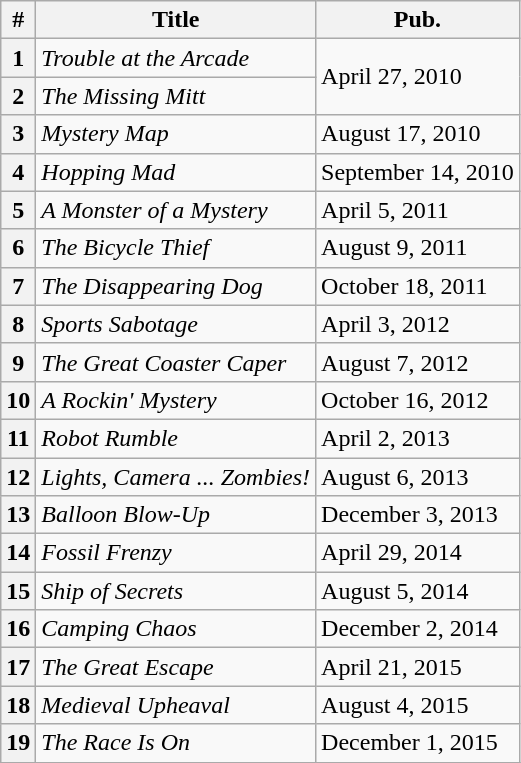<table class="wikitable">
<tr>
<th>#</th>
<th>Title</th>
<th>Pub.</th>
</tr>
<tr>
<th>1</th>
<td><em>Trouble at the Arcade</em></td>
<td rowspan="2">April 27, 2010</td>
</tr>
<tr>
<th>2</th>
<td><em>The Missing Mitt</em></td>
</tr>
<tr>
<th>3</th>
<td><em>Mystery Map</em></td>
<td>August 17, 2010</td>
</tr>
<tr>
<th>4</th>
<td><em>Hopping Mad</em></td>
<td>September 14, 2010</td>
</tr>
<tr>
<th>5</th>
<td><em>A Monster of a Mystery</em></td>
<td>April 5, 2011</td>
</tr>
<tr>
<th>6</th>
<td><em>The Bicycle Thief</em></td>
<td>August 9, 2011</td>
</tr>
<tr>
<th>7</th>
<td><em>The Disappearing Dog</em></td>
<td>October 18, 2011</td>
</tr>
<tr>
<th>8</th>
<td><em>Sports Sabotage</em></td>
<td>April 3, 2012</td>
</tr>
<tr>
<th>9</th>
<td><em>The Great Coaster Caper</em></td>
<td>August 7, 2012</td>
</tr>
<tr>
<th>10</th>
<td><em>A Rockin' Mystery</em></td>
<td>October 16, 2012</td>
</tr>
<tr>
<th>11</th>
<td><em>Robot Rumble</em></td>
<td>April 2, 2013</td>
</tr>
<tr>
<th>12</th>
<td><em>Lights, Camera ... Zombies!</em></td>
<td>August 6, 2013</td>
</tr>
<tr>
<th>13</th>
<td><em>Balloon Blow-Up</em></td>
<td>December 3, 2013</td>
</tr>
<tr>
<th>14</th>
<td><em>Fossil Frenzy</em></td>
<td>April 29, 2014</td>
</tr>
<tr>
<th>15</th>
<td><em>Ship of Secrets</em></td>
<td>August 5, 2014</td>
</tr>
<tr>
<th>16</th>
<td><em>Camping Chaos</em></td>
<td>December 2, 2014</td>
</tr>
<tr>
<th>17</th>
<td><em>The Great Escape</em></td>
<td>April 21, 2015</td>
</tr>
<tr>
<th>18</th>
<td><em>Medieval Upheaval</em></td>
<td>August 4, 2015</td>
</tr>
<tr>
<th>19</th>
<td><em>The Race Is On</em></td>
<td>December 1, 2015</td>
</tr>
<tr>
</tr>
</table>
